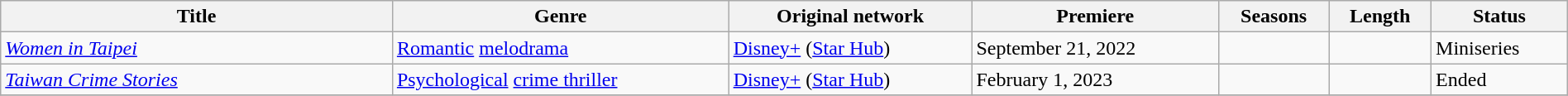<table class="wikitable sortable" style="width:100%;">
<tr>
<th scope="col" style="width:25%;">Title</th>
<th>Genre</th>
<th>Original network</th>
<th>Premiere</th>
<th>Seasons</th>
<th>Length</th>
<th>Status</th>
</tr>
<tr>
<td><em><a href='#'>Women in Taipei</a></em></td>
<td><a href='#'>Romantic</a> <a href='#'>melodrama</a></td>
<td><a href='#'>Disney+</a> (<a href='#'>Star Hub</a>)</td>
<td>September 21, 2022</td>
<td></td>
<td></td>
<td>Miniseries</td>
</tr>
<tr>
<td><em><a href='#'>Taiwan Crime Stories</a></em></td>
<td><a href='#'>Psychological</a> <a href='#'>crime thriller</a></td>
<td><a href='#'>Disney+</a> (<a href='#'>Star Hub</a>)</td>
<td>February 1, 2023</td>
<td></td>
<td></td>
<td>Ended</td>
</tr>
<tr>
</tr>
</table>
